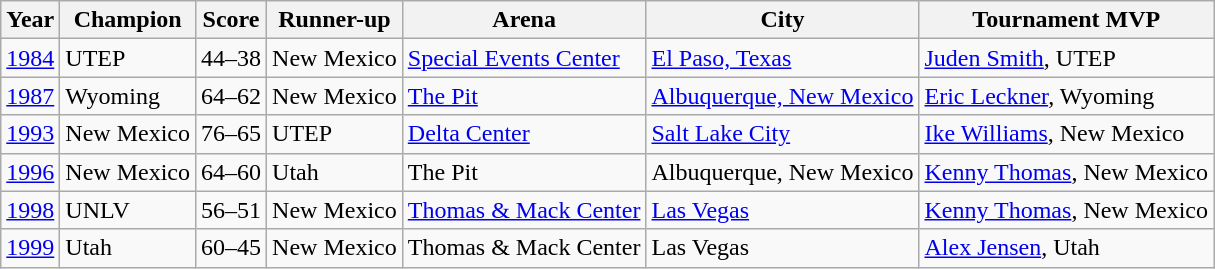<table class="wikitable">
<tr>
<th>Year</th>
<th>Champion</th>
<th>Score</th>
<th>Runner-up</th>
<th>Arena</th>
<th>City</th>
<th>Tournament MVP</th>
</tr>
<tr>
<td><a href='#'>1984</a></td>
<td>UTEP</td>
<td>44–38</td>
<td>New Mexico</td>
<td><a href='#'>Special Events Center</a></td>
<td><a href='#'>El Paso, Texas</a></td>
<td><a href='#'>Juden Smith</a>, UTEP</td>
</tr>
<tr>
<td><a href='#'>1987</a></td>
<td>Wyoming</td>
<td>64–62</td>
<td>New Mexico</td>
<td><a href='#'>The Pit</a></td>
<td><a href='#'>Albuquerque, New Mexico</a></td>
<td><a href='#'>Eric Leckner</a>, Wyoming</td>
</tr>
<tr>
<td><a href='#'>1993</a></td>
<td>New Mexico</td>
<td>76–65</td>
<td>UTEP</td>
<td><a href='#'>Delta Center</a></td>
<td><a href='#'>Salt Lake City</a></td>
<td><a href='#'>Ike Williams</a>, New Mexico</td>
</tr>
<tr>
<td><a href='#'>1996</a></td>
<td>New Mexico</td>
<td>64–60</td>
<td>Utah</td>
<td>The Pit</td>
<td>Albuquerque, New Mexico</td>
<td><a href='#'>Kenny Thomas</a>, New Mexico</td>
</tr>
<tr>
<td><a href='#'>1998</a></td>
<td>UNLV</td>
<td>56–51</td>
<td>New Mexico</td>
<td><a href='#'>Thomas & Mack Center</a></td>
<td><a href='#'>Las Vegas</a></td>
<td><a href='#'>Kenny Thomas</a>, New Mexico</td>
</tr>
<tr>
<td><a href='#'>1999</a></td>
<td>Utah</td>
<td>60–45</td>
<td>New Mexico</td>
<td>Thomas & Mack Center</td>
<td>Las Vegas</td>
<td><a href='#'>Alex Jensen</a>, Utah</td>
</tr>
</table>
